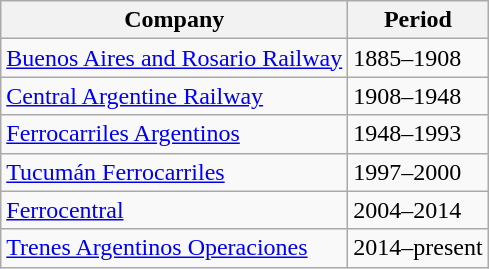<table class= "wikitable">
<tr>
<th>Company</th>
<th>Period</th>
</tr>
<tr>
<td> <a href='#'>Buenos Aires and Rosario Railway</a></td>
<td>1885–1908</td>
</tr>
<tr>
<td> <a href='#'>Central Argentine Railway</a></td>
<td>1908–1948</td>
</tr>
<tr>
<td> <a href='#'>Ferrocarriles Argentinos</a></td>
<td>1948–1993</td>
</tr>
<tr>
<td> <a href='#'>Tucumán Ferrocarriles</a></td>
<td>1997–2000</td>
</tr>
<tr>
<td> <a href='#'>Ferrocentral</a></td>
<td>2004–2014</td>
</tr>
<tr>
<td> <a href='#'>Trenes Argentinos Operaciones</a></td>
<td>2014–present</td>
</tr>
</table>
